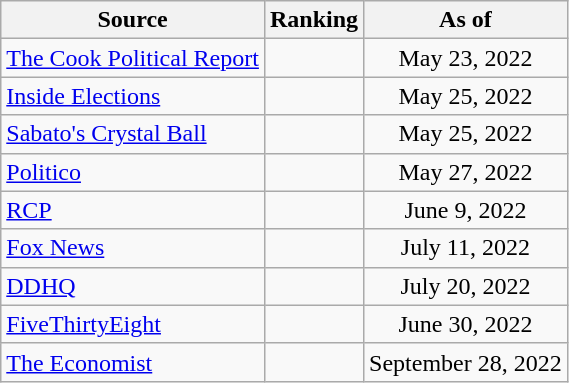<table class="wikitable" style="text-align:center">
<tr>
<th>Source</th>
<th>Ranking</th>
<th>As of</th>
</tr>
<tr>
<td align=left><a href='#'>The Cook Political Report</a></td>
<td></td>
<td>May 23, 2022</td>
</tr>
<tr>
<td align=left><a href='#'>Inside Elections</a></td>
<td></td>
<td>May 25, 2022</td>
</tr>
<tr>
<td align=left><a href='#'>Sabato's Crystal Ball</a></td>
<td></td>
<td>May 25, 2022</td>
</tr>
<tr>
<td align=left><a href='#'>Politico</a></td>
<td></td>
<td>May 27, 2022</td>
</tr>
<tr>
<td style="text-align:left;"><a href='#'>RCP</a></td>
<td></td>
<td>June 9, 2022</td>
</tr>
<tr>
<td align=left><a href='#'>Fox News</a></td>
<td></td>
<td>July 11, 2022</td>
</tr>
<tr>
<td align="left"><a href='#'>DDHQ</a></td>
<td></td>
<td>July 20, 2022</td>
</tr>
<tr>
<td align="left"><a href='#'>FiveThirtyEight</a></td>
<td></td>
<td>June 30, 2022</td>
</tr>
<tr>
<td align="left"><a href='#'>The Economist</a></td>
<td></td>
<td>September 28, 2022</td>
</tr>
</table>
